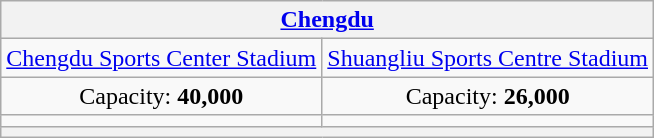<table class="wikitable" style="text-align:center">
<tr>
<th colspan="2"><a href='#'>Chengdu</a></th>
</tr>
<tr>
<td><a href='#'>Chengdu Sports Center Stadium</a></td>
<td><a href='#'>Shuangliu Sports Centre Stadium</a></td>
</tr>
<tr>
<td>Capacity: <strong>40,000</strong></td>
<td>Capacity: <strong>26,000</strong></td>
</tr>
<tr>
<td></td>
<td></td>
</tr>
<tr>
<th colspan="2" rowspan="4"></th>
</tr>
</table>
